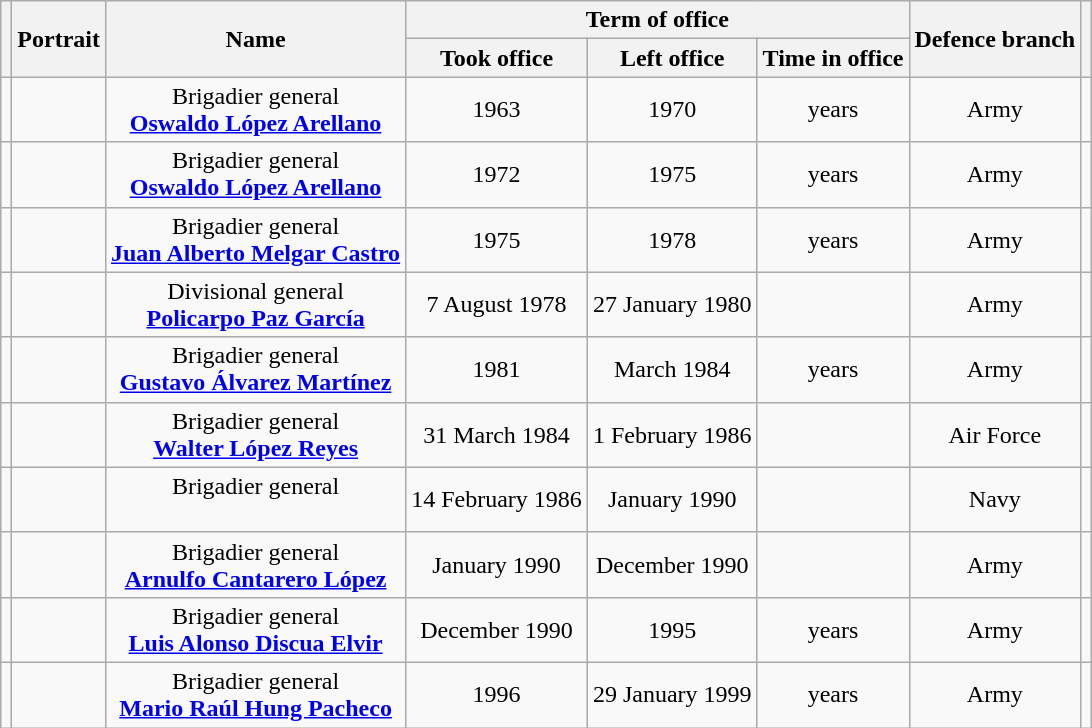<table class="wikitable" style="text-align:center">
<tr>
<th rowspan=2></th>
<th rowspan=2>Portrait</th>
<th rowspan=2>Name<br></th>
<th colspan=3>Term of office</th>
<th rowspan=2>Defence branch</th>
<th rowspan=2></th>
</tr>
<tr>
<th>Took office</th>
<th>Left office</th>
<th>Time in office</th>
</tr>
<tr>
<td></td>
<td></td>
<td>Brigadier general<br><strong><a href='#'>Oswaldo López Arellano</a></strong><br></td>
<td>1963</td>
<td>1970</td>
<td> years</td>
<td>Army</td>
<td></td>
</tr>
<tr>
<td></td>
<td></td>
<td>Brigadier general<br><strong><a href='#'>Oswaldo López Arellano</a></strong><br></td>
<td>1972</td>
<td>1975</td>
<td> years</td>
<td>Army</td>
<td></td>
</tr>
<tr>
<td></td>
<td></td>
<td>Brigadier general<br><strong><a href='#'>Juan Alberto Melgar Castro</a></strong><br></td>
<td>1975</td>
<td>1978</td>
<td> years</td>
<td>Army</td>
<td></td>
</tr>
<tr>
<td></td>
<td></td>
<td>Divisional general<br><strong><a href='#'>Policarpo Paz García</a></strong><br></td>
<td>7 August 1978</td>
<td>27 January 1980</td>
<td></td>
<td>Army</td>
<td></td>
</tr>
<tr>
<td></td>
<td></td>
<td>Brigadier general<br><strong><a href='#'>Gustavo Álvarez Martínez</a></strong><br></td>
<td>1981</td>
<td>March 1984</td>
<td> years</td>
<td>Army</td>
<td></td>
</tr>
<tr>
<td></td>
<td></td>
<td>Brigadier general<br><strong><a href='#'>Walter López Reyes</a></strong><br></td>
<td>31 March 1984</td>
<td>1 February 1986</td>
<td></td>
<td>Air Force</td>
<td></td>
</tr>
<tr>
<td></td>
<td></td>
<td>Brigadier general<br><strong></strong><br></td>
<td>14 February 1986</td>
<td>January 1990</td>
<td></td>
<td>Navy</td>
<td></td>
</tr>
<tr>
<td></td>
<td></td>
<td>Brigadier general<br><strong><a href='#'>Arnulfo Cantarero López</a></strong><br></td>
<td>January 1990</td>
<td>December 1990</td>
<td></td>
<td>Army</td>
<td></td>
</tr>
<tr>
<td></td>
<td></td>
<td>Brigadier general<br><strong><a href='#'>Luis Alonso Discua Elvir</a></strong></td>
<td>December 1990</td>
<td>1995</td>
<td> years</td>
<td>Army</td>
<td></td>
</tr>
<tr>
<td></td>
<td></td>
<td>Brigadier general<br><strong><a href='#'>Mario Raúl Hung Pacheco</a></strong></td>
<td>1996</td>
<td>29 January 1999</td>
<td> years</td>
<td>Army</td>
<td></td>
</tr>
</table>
